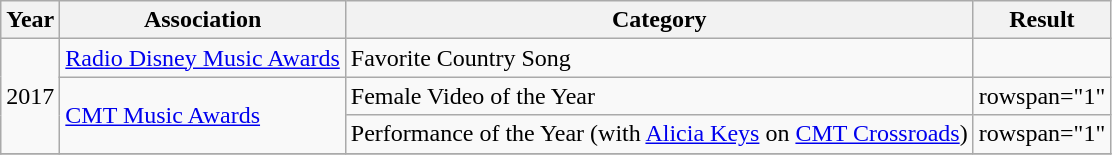<table class="wikitable plainrowheaders">
<tr>
<th>Year</th>
<th>Association</th>
<th>Category</th>
<th>Result</th>
</tr>
<tr>
<td rowspan="3">2017</td>
<td rowspan="1"><a href='#'>Radio Disney Music Awards</a></td>
<td>Favorite Country Song</td>
<td></td>
</tr>
<tr>
<td rowspan="2"><a href='#'>CMT Music Awards</a></td>
<td>Female Video of the Year</td>
<td>rowspan="1" </td>
</tr>
<tr>
<td>Performance of the Year (with <a href='#'>Alicia Keys</a> on <a href='#'>CMT Crossroads</a>)</td>
<td>rowspan="1" </td>
</tr>
<tr>
</tr>
</table>
